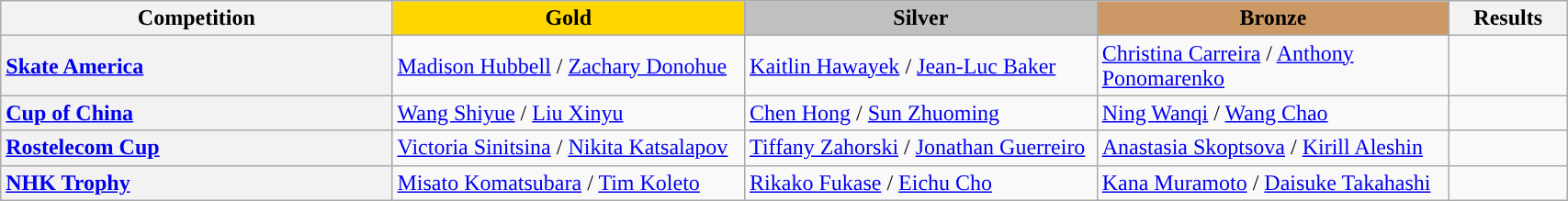<table class="wikitable unsortable" style="text-align:left; width:90%;">
<tr>
<th scope="col" style="text-align:center; width:25%;">Competition</th>
<td scope="col" style="text-align:center; width:22.5%; background:gold"><strong>Gold</strong></td>
<td scope="col" style="text-align:center; width:22.5%; background:silver"><strong>Silver</strong></td>
<td scope="col" style="text-align:center; width:22.5%; background:#c96"><strong>Bronze</strong></td>
<th scope="col" style="text-align:center; width:7.5%;">Results</th>
</tr>
<tr>
<th scope="row" style="text-align:left"> <a href='#'>Skate America</a></th>
<td> <a href='#'>Madison Hubbell</a> / <a href='#'>Zachary Donohue</a></td>
<td> <a href='#'>Kaitlin Hawayek</a> / <a href='#'>Jean-Luc Baker</a></td>
<td> <a href='#'>Christina Carreira</a> / <a href='#'>Anthony Ponomarenko</a></td>
<td></td>
</tr>
<tr>
<th scope="row" style="text-align:left"> <a href='#'>Cup of China</a></th>
<td> <a href='#'>Wang Shiyue</a> / <a href='#'>Liu Xinyu</a></td>
<td> <a href='#'>Chen Hong</a> / <a href='#'>Sun Zhuoming</a></td>
<td> <a href='#'>Ning Wanqi</a> / <a href='#'>Wang Chao</a></td>
<td></td>
</tr>
<tr>
<th scope="row" style="text-align:left"> <a href='#'>Rostelecom Cup</a></th>
<td> <a href='#'>Victoria Sinitsina</a> / <a href='#'>Nikita Katsalapov</a></td>
<td> <a href='#'>Tiffany Zahorski</a> / <a href='#'>Jonathan Guerreiro</a></td>
<td> <a href='#'>Anastasia Skoptsova</a> / <a href='#'>Kirill Aleshin</a></td>
<td></td>
</tr>
<tr>
<th scope="row" style="text-align:left"> <a href='#'>NHK Trophy</a></th>
<td> <a href='#'>Misato Komatsubara</a> / <a href='#'>Tim Koleto</a></td>
<td> <a href='#'>Rikako Fukase</a> / <a href='#'>Eichu Cho</a></td>
<td> <a href='#'>Kana Muramoto</a> / <a href='#'>Daisuke Takahashi</a></td>
<td></td>
</tr>
</table>
